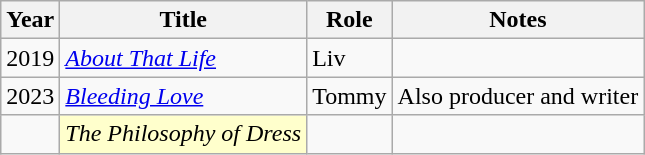<table class="wikitable sortable">
<tr>
<th>Year</th>
<th>Title</th>
<th>Role</th>
<th>Notes</th>
</tr>
<tr>
<td>2019</td>
<td><a href='#'><em>About That Life</em></a></td>
<td>Liv</td>
<td></td>
</tr>
<tr>
<td>2023</td>
<td><a href='#'><em>Bleeding Love</em></a></td>
<td>Tommy</td>
<td>Also producer and writer</td>
</tr>
<tr>
<td></td>
<td style="background:#FFFFCC;"><em>The Philosophy of Dress</em> </td>
<td></td>
<td></td>
</tr>
</table>
